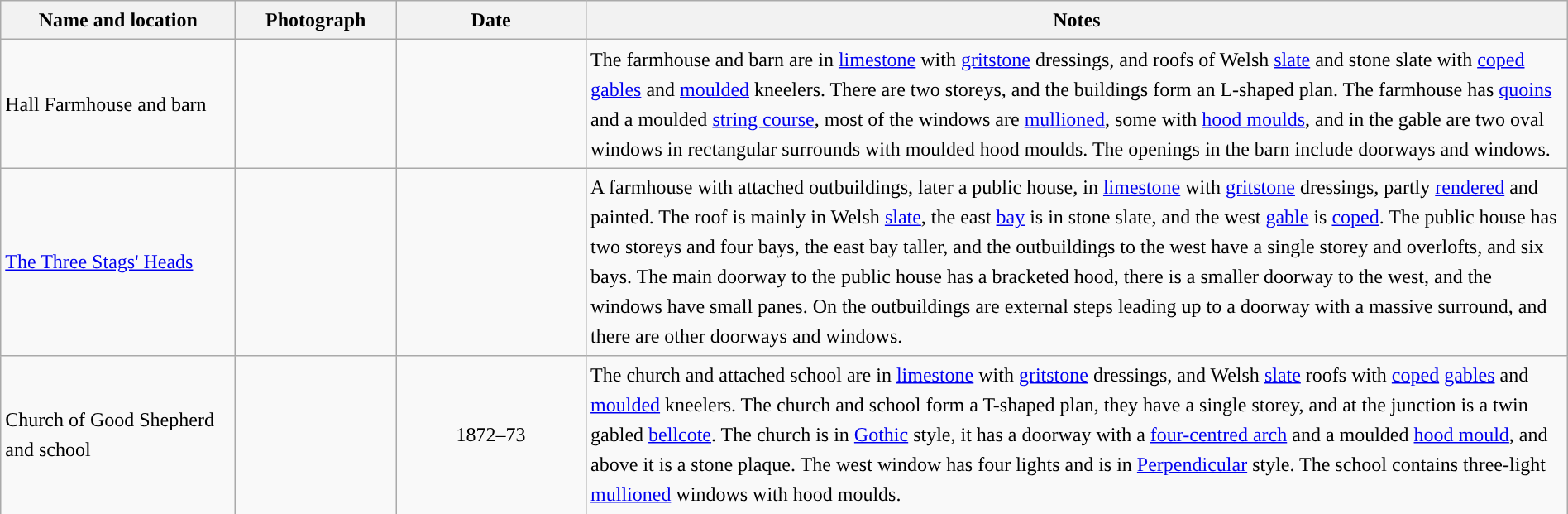<table class="wikitable sortable plainrowheaders" style="width:100%;border:0px;text-align:left;line-height:150%;">
<tr>
<th scope="col"  style="width:150px">Name and location</th>
<th scope="col"  style="width:100px" class="unsortable">Photograph</th>
<th scope="col"  style="width:120px">Date</th>
<th scope="col"  style="width:650px" class="unsortable">Notes</th>
</tr>
<tr>
<td>Hall Farmhouse and barn<br><small></small></td>
<td></td>
<td align="center"></td>
<td>The farmhouse and barn are in <a href='#'>limestone</a> with <a href='#'>gritstone</a> dressings, and roofs of Welsh <a href='#'>slate</a> and stone slate with <a href='#'>coped</a> <a href='#'>gables</a> and <a href='#'>moulded</a> kneelers.  There are two storeys, and the buildings form an L-shaped plan.  The farmhouse has <a href='#'>quoins</a> and a moulded <a href='#'>string course</a>, most of the windows are <a href='#'>mullioned</a>, some with <a href='#'>hood moulds</a>, and in the gable are two oval windows in rectangular surrounds with moulded hood moulds.  The openings in the barn include doorways and windows.</td>
</tr>
<tr>
<td><a href='#'>The Three Stags' Heads</a><br><small></small></td>
<td></td>
<td align="center"></td>
<td>A farmhouse with attached outbuildings, later a public house, in <a href='#'>limestone</a> with <a href='#'>gritstone</a> dressings, partly <a href='#'>rendered</a> and painted.  The roof is mainly in Welsh <a href='#'>slate</a>, the east <a href='#'>bay</a> is in stone slate, and the west <a href='#'>gable</a> is <a href='#'>coped</a>.  The public house has two storeys and four bays, the east bay taller, and the outbuildings to the west have a single storey and overlofts, and six bays.  The main doorway to the public house has a bracketed hood, there is a smaller doorway to the west, and the windows have small panes.  On the outbuildings are external steps leading up to a doorway with a massive surround, and there are other doorways and windows.</td>
</tr>
<tr>
<td>Church of Good Shepherd and school<br><small></small></td>
<td></td>
<td align="center">1872–73</td>
<td>The church and attached school are in <a href='#'>limestone</a> with <a href='#'>gritstone</a> dressings, and Welsh <a href='#'>slate</a> roofs with <a href='#'>coped</a> <a href='#'>gables</a> and <a href='#'>moulded</a> kneelers.  The church and school form a T-shaped plan, they have a single storey, and at the junction is a twin gabled <a href='#'>bellcote</a>.  The church is in <a href='#'>Gothic</a> style, it has a doorway with a <a href='#'>four-centred arch</a> and a moulded <a href='#'>hood mould</a>, and above it is a stone plaque.  The west window has four lights and is in <a href='#'>Perpendicular</a> style.  The school contains three-light <a href='#'>mullioned</a> windows with hood moulds.</td>
</tr>
<tr>
</tr>
</table>
